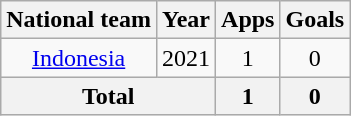<table class=wikitable style=text-align:center>
<tr>
<th>National team</th>
<th>Year</th>
<th>Apps</th>
<th>Goals</th>
</tr>
<tr>
<td><a href='#'>Indonesia</a></td>
<td>2021</td>
<td>1</td>
<td>0</td>
</tr>
<tr>
<th colspan=2>Total</th>
<th>1</th>
<th>0</th>
</tr>
</table>
